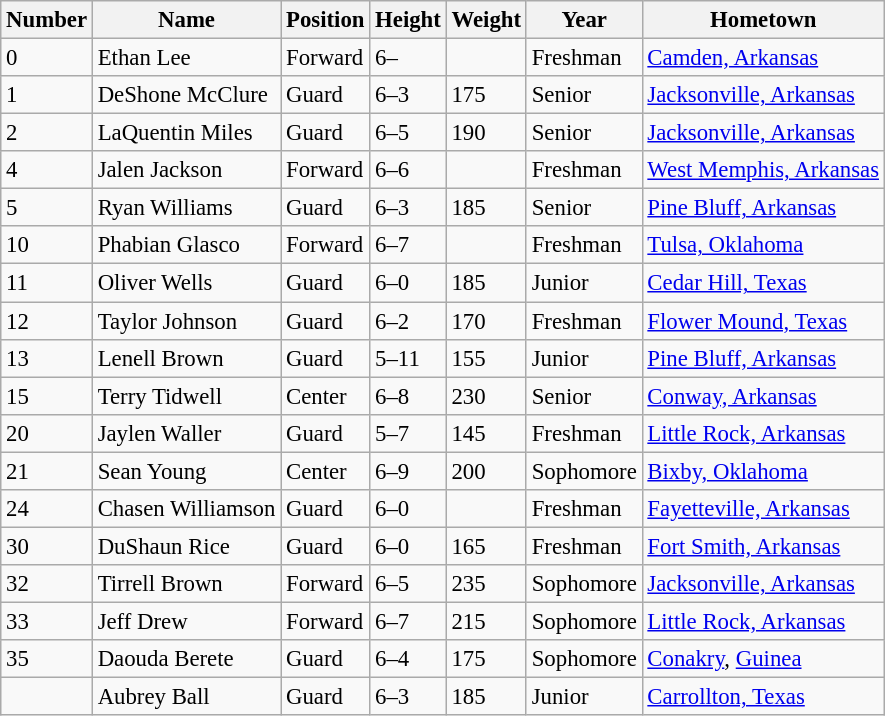<table class="wikitable" style="font-size: 95%;">
<tr>
<th>Number</th>
<th>Name</th>
<th>Position</th>
<th>Height</th>
<th>Weight</th>
<th>Year</th>
<th>Hometown</th>
</tr>
<tr>
<td>0</td>
<td>Ethan Lee</td>
<td>Forward</td>
<td>6–</td>
<td></td>
<td>Freshman</td>
<td><a href='#'>Camden, Arkansas</a></td>
</tr>
<tr>
<td>1</td>
<td>DeShone McClure</td>
<td>Guard</td>
<td>6–3</td>
<td>175</td>
<td>Senior</td>
<td><a href='#'>Jacksonville, Arkansas</a></td>
</tr>
<tr>
<td>2</td>
<td>LaQuentin Miles</td>
<td>Guard</td>
<td>6–5</td>
<td>190</td>
<td>Senior</td>
<td><a href='#'>Jacksonville, Arkansas</a></td>
</tr>
<tr>
<td>4</td>
<td>Jalen Jackson</td>
<td>Forward</td>
<td>6–6</td>
<td></td>
<td>Freshman</td>
<td><a href='#'>West Memphis, Arkansas</a></td>
</tr>
<tr>
<td>5</td>
<td>Ryan Williams</td>
<td>Guard</td>
<td>6–3</td>
<td>185</td>
<td>Senior</td>
<td><a href='#'>Pine Bluff, Arkansas</a></td>
</tr>
<tr>
<td>10</td>
<td>Phabian Glasco</td>
<td>Forward</td>
<td>6–7</td>
<td></td>
<td>Freshman</td>
<td><a href='#'>Tulsa, Oklahoma</a></td>
</tr>
<tr>
<td>11</td>
<td>Oliver Wells</td>
<td>Guard</td>
<td>6–0</td>
<td>185</td>
<td>Junior</td>
<td><a href='#'>Cedar Hill, Texas</a></td>
</tr>
<tr>
<td>12</td>
<td>Taylor Johnson</td>
<td>Guard</td>
<td>6–2</td>
<td>170</td>
<td>Freshman</td>
<td><a href='#'>Flower Mound, Texas</a></td>
</tr>
<tr>
<td>13</td>
<td>Lenell Brown</td>
<td>Guard</td>
<td>5–11</td>
<td>155</td>
<td>Junior</td>
<td><a href='#'>Pine Bluff, Arkansas</a></td>
</tr>
<tr>
<td>15</td>
<td>Terry Tidwell</td>
<td>Center</td>
<td>6–8</td>
<td>230</td>
<td>Senior</td>
<td><a href='#'>Conway, Arkansas</a></td>
</tr>
<tr>
<td>20</td>
<td>Jaylen Waller</td>
<td>Guard</td>
<td>5–7</td>
<td>145</td>
<td>Freshman</td>
<td><a href='#'>Little Rock, Arkansas</a></td>
</tr>
<tr>
<td>21</td>
<td>Sean Young</td>
<td>Center</td>
<td>6–9</td>
<td>200</td>
<td>Sophomore</td>
<td><a href='#'>Bixby, Oklahoma</a></td>
</tr>
<tr>
<td>24</td>
<td>Chasen Williamson</td>
<td>Guard</td>
<td>6–0</td>
<td></td>
<td>Freshman</td>
<td><a href='#'>Fayetteville, Arkansas</a></td>
</tr>
<tr>
<td>30</td>
<td>DuShaun Rice</td>
<td>Guard</td>
<td>6–0</td>
<td>165</td>
<td>Freshman</td>
<td><a href='#'>Fort Smith, Arkansas</a></td>
</tr>
<tr>
<td>32</td>
<td>Tirrell Brown</td>
<td>Forward</td>
<td>6–5</td>
<td>235</td>
<td>Sophomore</td>
<td><a href='#'>Jacksonville, Arkansas</a></td>
</tr>
<tr>
<td>33</td>
<td>Jeff Drew</td>
<td>Forward</td>
<td>6–7</td>
<td>215</td>
<td>Sophomore</td>
<td><a href='#'>Little Rock, Arkansas</a></td>
</tr>
<tr>
<td>35</td>
<td>Daouda Berete</td>
<td>Guard</td>
<td>6–4</td>
<td>175</td>
<td>Sophomore</td>
<td><a href='#'>Conakry</a>, <a href='#'>Guinea</a></td>
</tr>
<tr>
<td></td>
<td>Aubrey Ball</td>
<td>Guard</td>
<td>6–3</td>
<td>185</td>
<td>Junior</td>
<td><a href='#'>Carrollton, Texas</a></td>
</tr>
</table>
